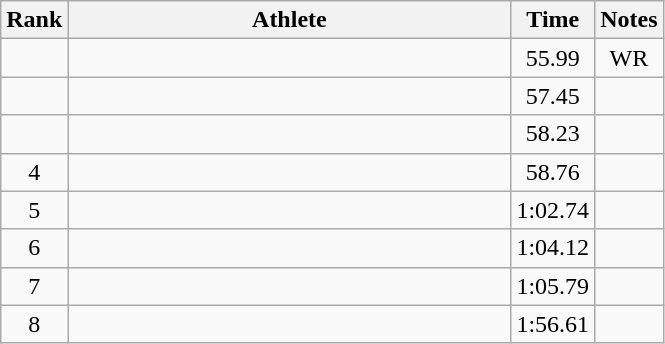<table class="wikitable" style="text-align:center">
<tr>
<th>Rank</th>
<th Style="width:18em">Athlete</th>
<th>Time</th>
<th>Notes</th>
</tr>
<tr>
<td></td>
<td style="text-align:left"></td>
<td>55.99</td>
<td>WR</td>
</tr>
<tr>
<td></td>
<td style="text-align:left"></td>
<td>57.45</td>
<td></td>
</tr>
<tr>
<td></td>
<td style="text-align:left"></td>
<td>58.23</td>
<td></td>
</tr>
<tr>
<td>4</td>
<td style="text-align:left"></td>
<td>58.76</td>
<td></td>
</tr>
<tr>
<td>5</td>
<td style="text-align:left"></td>
<td>1:02.74</td>
<td></td>
</tr>
<tr>
<td>6</td>
<td style="text-align:left"></td>
<td>1:04.12</td>
<td></td>
</tr>
<tr>
<td>7</td>
<td style="text-align:left"></td>
<td>1:05.79</td>
<td></td>
</tr>
<tr>
<td>8</td>
<td style="text-align:left"></td>
<td>1:56.61</td>
<td></td>
</tr>
</table>
